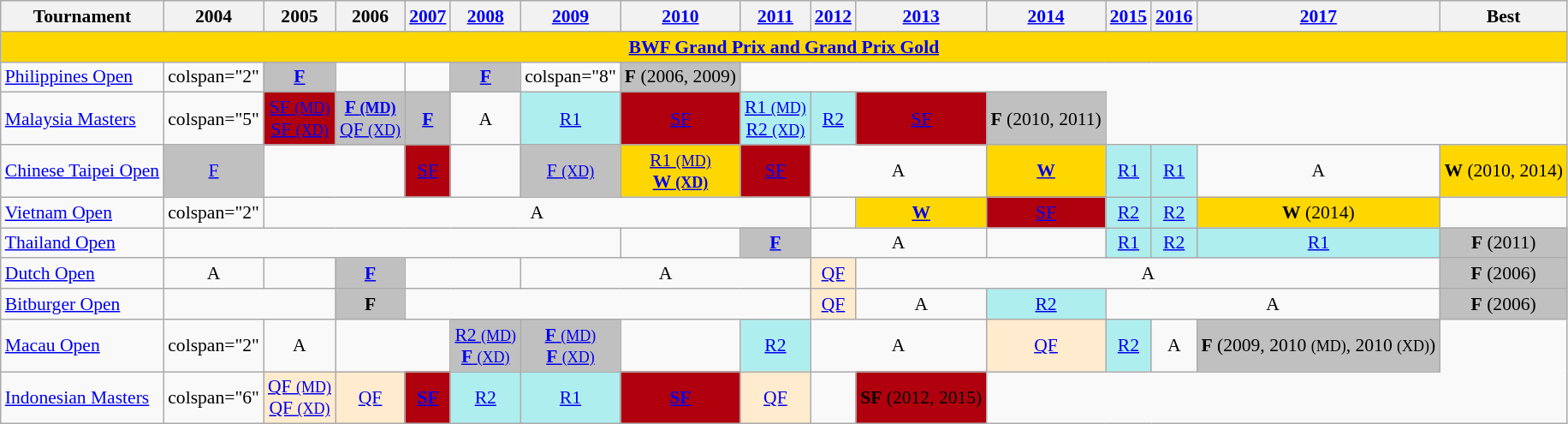<table class="wikitable" style="font-size: 90%; text-align:center">
<tr>
<th>Tournament</th>
<th>2004</th>
<th>2005</th>
<th>2006</th>
<th><a href='#'>2007</a></th>
<th><a href='#'>2008</a></th>
<th><a href='#'>2009</a></th>
<th><a href='#'>2010</a></th>
<th><a href='#'>2011</a></th>
<th><a href='#'>2012</a></th>
<th><a href='#'>2013</a></th>
<th><a href='#'>2014</a></th>
<th><a href='#'>2015</a></th>
<th><a href='#'>2016</a></th>
<th><a href='#'>2017</a></th>
<th>Best</th>
</tr>
<tr bgcolor=FFD700>
<td colspan="16" align=center><strong><a href='#'>BWF Grand Prix and Grand Prix Gold</a></strong></td>
</tr>
<tr>
<td align=left><a href='#'>Philippines Open</a></td>
<td>colspan="2" </td>
<td bgcolor=Silver><a href='#'><strong>F</strong></a></td>
<td></td>
<td></td>
<td bgcolor=Silver><a href='#'><strong>F</strong></a></td>
<td>colspan="8" </td>
<td bgcolor=Silver><strong>F</strong> (2006, 2009)</td>
</tr>
<tr>
<td align=left><a href='#'>Malaysia Masters</a></td>
<td>colspan="5" </td>
<td bgcolor=Bronze><a href='#'>SF <small>(MD)</small></a><br> <a href='#'>SF <small>(XD)</small></a></td>
<td bgcolor=Silver><a href='#'><strong>F <small>(MD)</small></strong></a><br> <a href='#'>QF <small>(XD)</small></a></td>
<td bgcolor=Silver><a href='#'><strong>F</strong></a></td>
<td>A</td>
<td bgcolor=AFEEEE><a href='#'>R1</a></td>
<td bgcolor=Bronze><a href='#'>SF</a></td>
<td bgcolor=AFEEEE><a href='#'>R1 <small>(MD)</small></a><br> <a href='#'>R2 <small>(XD)</small></a></td>
<td bgcolor=AFEEEE><a href='#'>R2</a></td>
<td bgcolor=Bronze><a href='#'>SF</a></td>
<td bgcolor=Silver><strong>F</strong> (2010, 2011)</td>
</tr>
<tr>
<td align=left><a href='#'>Chinese Taipei Open</a></td>
<td bgcolor=Silver><a href='#'>F</a></td>
<td colspan="2"></td>
<td bgcolor=Bronze><a href='#'>SF</a></td>
<td></td>
<td bgcolor=Silver><a href='#'>F <small>(XD)</small></a></td>
<td bgcolor=Gold><a href='#'>R1 <small>(MD)</small></a><br> <a href='#'><strong>W <small>(XD)</small> </strong></a></td>
<td bgcolor=Bronze><a href='#'>SF</a></td>
<td colspan="2">A</td>
<td bgcolor=Gold><a href='#'><strong>W</strong></a></td>
<td bgcolor=AFEEEE><a href='#'>R1</a></td>
<td bgcolor=AFEEEE><a href='#'>R1</a></td>
<td>A</td>
<td bgcolor=Gold><strong>W</strong> (2010, 2014)</td>
</tr>
<tr>
<td align=left><a href='#'>Vietnam Open</a></td>
<td>colspan="2" </td>
<td colspan="7">A</td>
<td></td>
<td bgcolor=Gold><a href='#'><strong>W</strong></a></td>
<td bgcolor=Bronze><a href='#'>SF</a></td>
<td bgcolor=AFEEEE><a href='#'>R2</a></td>
<td bgcolor=AFEEEE><a href='#'>R2</a></td>
<td bgcolor=Gold><strong>W</strong> (2014)</td>
</tr>
<tr>
<td align=left><a href='#'>Thailand Open</a></td>
<td colspan="6"></td>
<td></td>
<td bgcolor=Silver><a href='#'><strong>F</strong></a></td>
<td colspan="2">A</td>
<td></td>
<td bgcolor=AFEEEE><a href='#'>R1</a></td>
<td bgcolor=AFEEEE><a href='#'>R2</a></td>
<td bgcolor=AFEEEE><a href='#'>R1</a></td>
<td bgcolor=Silver><strong>F</strong> (2011)</td>
</tr>
<tr>
<td align=left><a href='#'>Dutch Open</a></td>
<td>A</td>
<td></td>
<td bgcolor=Silver><a href='#'><strong>F</strong></a></td>
<td colspan="2"></td>
<td colspan="3">A</td>
<td bgcolor=FFEBCD><a href='#'>QF</a></td>
<td colspan="5">A</td>
<td bgcolor=Silver><strong>F</strong> (2006)</td>
</tr>
<tr>
<td align=left><a href='#'>Bitburger Open</a></td>
<td colspan="2"></td>
<td bgcolor=Silver><strong>F</strong></td>
<td colspan="5"></td>
<td bgcolor=FFEBCD><a href='#'>QF</a></td>
<td>A</td>
<td bgcolor=AFEEEE><a href='#'>R2</a></td>
<td colspan="3">A</td>
<td bgcolor=Silver><strong>F</strong> (2006)</td>
</tr>
<tr>
<td align=left><a href='#'>Macau Open</a></td>
<td>colspan="2" </td>
<td>A</td>
<td colspan="2"></td>
<td bgcolor=Silver><a href='#'>R2 <small>(MD)</small></a><br><a href='#'><strong>F</strong> <small>(XD)</small></a></td>
<td bgcolor=Silver><a href='#'><strong>F</strong> <small>(MD)</small></a><br><a href='#'><strong>F</strong> <small>(XD)</small></a></td>
<td></td>
<td bgcolor=AFEEEE><a href='#'>R2</a></td>
<td colspan="2">A</td>
<td bgcolor=FFEBCD><a href='#'>QF</a></td>
<td bgcolor=AFEEEE><a href='#'>R2</a></td>
<td>A</td>
<td bgcolor=Silver><strong>F</strong> (2009, 2010 <small>(MD)</small>, 2010 <small>(XD)</small>)</td>
</tr>
<tr>
<td align=left><a href='#'>Indonesian Masters</a></td>
<td>colspan="6" </td>
<td bgcolor=FFEBCD><a href='#'>QF <small>(MD)</small></a> <br> <a href='#'>QF <small>(XD)</small></a></td>
<td bgcolor=FFEBCD><a href='#'>QF</a></td>
<td bgcolor=Bronze><a href='#'><strong>SF</strong></a></td>
<td bgcolor=AFEEEE><a href='#'>R2</a></td>
<td bgcolor=AFEEEE><a href='#'>R1</a></td>
<td bgcolor=Bronze><a href='#'><strong>SF</strong></a></td>
<td bgcolor=FFEBCD><a href='#'>QF</a></td>
<td></td>
<td bgcolor=Bronze><strong>SF</strong> (2012, 2015)</td>
</tr>
</table>
